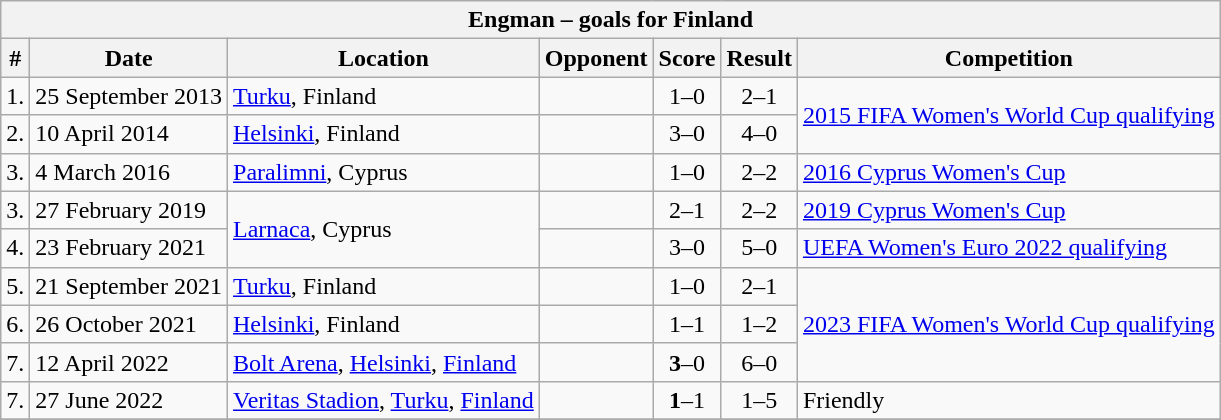<table class="wikitable">
<tr>
<th colspan="7">Engman – goals for Finland</th>
</tr>
<tr>
<th>#</th>
<th>Date</th>
<th>Location</th>
<th>Opponent</th>
<th>Score</th>
<th>Result</th>
<th>Competition</th>
</tr>
<tr>
<td align=center>1.</td>
<td>25 September 2013</td>
<td><a href='#'>Turku</a>, Finland</td>
<td></td>
<td align=center>1–0</td>
<td align=center>2–1</td>
<td rowspan=2><a href='#'>2015 FIFA Women's World Cup qualifying</a></td>
</tr>
<tr>
<td align=center>2.</td>
<td>10 April 2014</td>
<td><a href='#'>Helsinki</a>, Finland</td>
<td></td>
<td align=center>3–0</td>
<td align=center>4–0</td>
</tr>
<tr>
<td align=center>3.</td>
<td>4 March 2016</td>
<td><a href='#'>Paralimni</a>, Cyprus</td>
<td></td>
<td align=center>1–0</td>
<td align=center>2–2</td>
<td><a href='#'>2016 Cyprus Women's Cup</a></td>
</tr>
<tr>
<td align=center>3.</td>
<td>27 February 2019</td>
<td rowspan=2><a href='#'>Larnaca</a>, Cyprus</td>
<td></td>
<td align=center>2–1</td>
<td align=center>2–2</td>
<td><a href='#'>2019 Cyprus Women's Cup</a></td>
</tr>
<tr>
<td align=center>4.</td>
<td>23 February 2021</td>
<td></td>
<td align=center>3–0</td>
<td align=center>5–0</td>
<td><a href='#'>UEFA Women's Euro 2022 qualifying</a></td>
</tr>
<tr>
<td align=center>5.</td>
<td>21 September 2021</td>
<td><a href='#'>Turku</a>, Finland</td>
<td></td>
<td align=center>1–0</td>
<td align=center>2–1</td>
<td rowspan=3><a href='#'>2023 FIFA Women's World Cup qualifying</a></td>
</tr>
<tr>
<td align=center>6.</td>
<td>26 October 2021</td>
<td><a href='#'>Helsinki</a>, Finland</td>
<td></td>
<td align=center>1–1</td>
<td align=center>1–2</td>
</tr>
<tr>
<td align=center>7.</td>
<td>12 April 2022</td>
<td><a href='#'>Bolt Arena</a>, <a href='#'>Helsinki</a>, <a href='#'>Finland</a></td>
<td></td>
<td align=center><strong>3</strong>–0</td>
<td align=center>6–0</td>
</tr>
<tr>
<td align=center>7.</td>
<td>27 June 2022</td>
<td><a href='#'>Veritas Stadion</a>, <a href='#'>Turku</a>, <a href='#'>Finland</a></td>
<td></td>
<td align=center><strong>1</strong>–1</td>
<td align=center>1–5</td>
<td>Friendly</td>
</tr>
<tr>
</tr>
</table>
